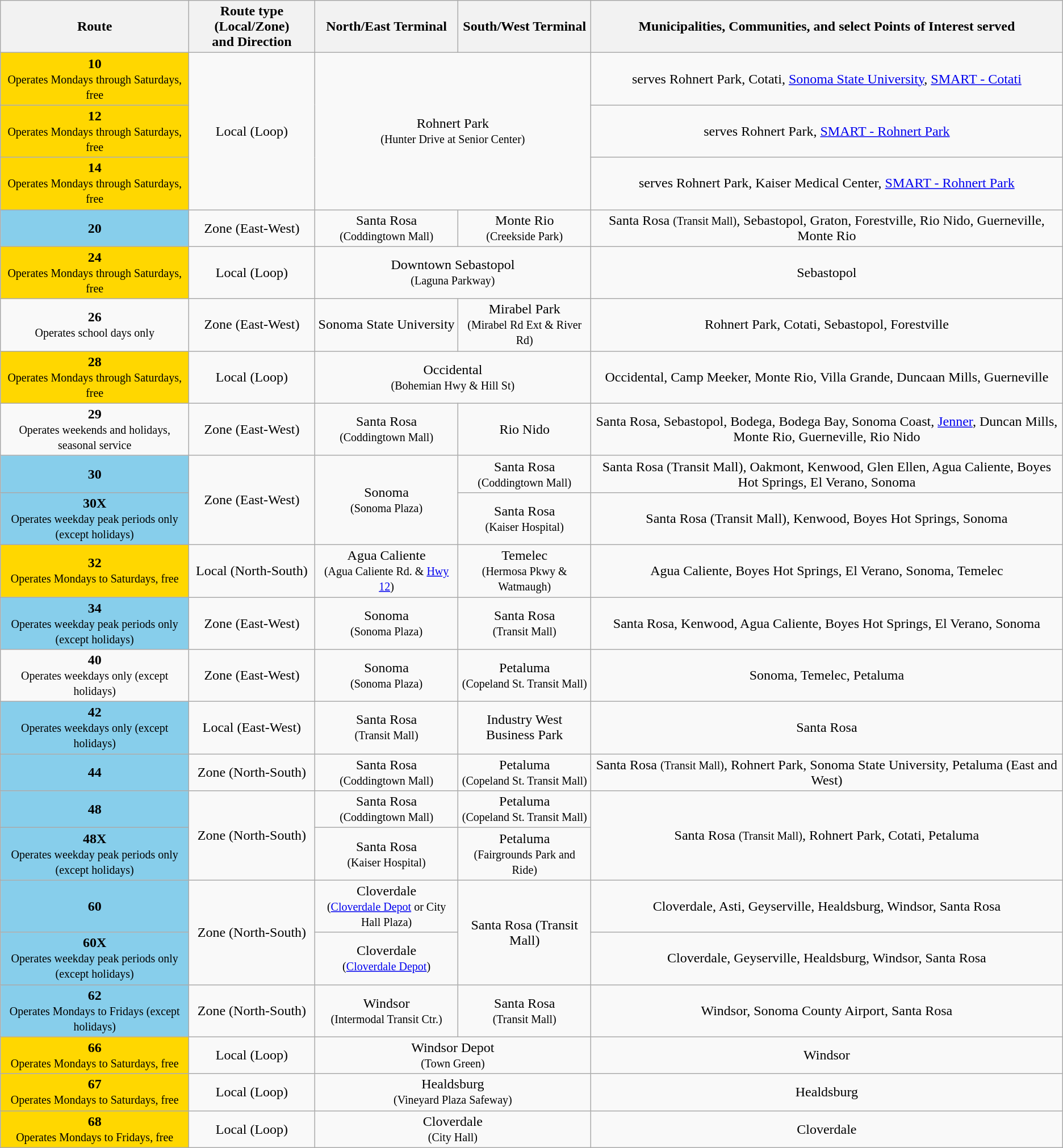<table class="wikitable" style="text-align:center">
<tr>
<th>Route</th>
<th>Route type (Local/Zone)<br>and Direction</th>
<th>North/East Terminal</th>
<th>South/West Terminal</th>
<th>Municipalities, Communities, and select Points of Interest served</th>
</tr>
<tr>
<td bgcolor="gold"><strong>10</strong><br><small>Operates Mondays through Saturdays, free</small></td>
<td rowspan="3">Local (Loop)</td>
<td colspan="2" rowspan="3">Rohnert Park<br><small>(Hunter Drive at Senior Center)</small></td>
<td>serves Rohnert Park, Cotati, <a href='#'>Sonoma State University</a>, <a href='#'>SMART - Cotati</a></td>
</tr>
<tr>
<td bgcolor="gold"><strong>12</strong><br><small>Operates Mondays through Saturdays, free</small></td>
<td>serves Rohnert Park, <a href='#'>SMART - Rohnert Park</a></td>
</tr>
<tr>
<td bgcolor="gold"><strong>14</strong><br><small>Operates Mondays through Saturdays, free</small></td>
<td>serves Rohnert Park, Kaiser Medical Center, <a href='#'>SMART - Rohnert Park</a></td>
</tr>
<tr>
<td bgcolor="skyblue"><strong>20</strong></td>
<td>Zone (East-West)</td>
<td>Santa Rosa<br><small>(Coddingtown Mall)</small></td>
<td>Monte Rio<br><small>(Creekside Park)</small></td>
<td>Santa Rosa <small>(Transit Mall)</small>, Sebastopol, Graton, Forestville, Rio Nido, Guerneville, Monte Rio</td>
</tr>
<tr>
<td bgcolor="gold"><strong>24</strong><br><small>Operates Mondays through Saturdays, free</small></td>
<td>Local (Loop)</td>
<td colspan="2">Downtown Sebastopol<br><small>(Laguna Parkway)</small></td>
<td>Sebastopol</td>
</tr>
<tr>
<td><strong>26</strong><br><small>Operates school days only</small></td>
<td>Zone (East-West)</td>
<td>Sonoma State University</td>
<td>Mirabel Park<br><small>(Mirabel Rd Ext & River Rd)</small></td>
<td>Rohnert Park, Cotati, Sebastopol, Forestville</td>
</tr>
<tr>
<td bgcolor="gold"><strong>28</strong><br><small>Operates Mondays through Saturdays, free</small></td>
<td>Local (Loop)</td>
<td colspan="2">Occidental<br><small>(Bohemian Hwy & Hill St)</small></td>
<td>Occidental, Camp Meeker, Monte Rio, Villa Grande, Duncaan Mills, Guerneville</td>
</tr>
<tr>
<td><strong>29</strong><br><small>Operates weekends and holidays, seasonal service</small></td>
<td>Zone (East-West)</td>
<td>Santa Rosa<br><small>(Coddingtown Mall)</small></td>
<td>Rio Nido</td>
<td>Santa Rosa, Sebastopol, Bodega, Bodega Bay, Sonoma Coast, <a href='#'>Jenner</a>, Duncan Mills, Monte Rio, Guerneville, Rio Nido</td>
</tr>
<tr>
<td bgcolor="skyblue"><strong>30</strong></td>
<td rowspan="2">Zone (East-West)</td>
<td rowspan="2">Sonoma<br><small>(Sonoma Plaza)</small></td>
<td>Santa Rosa<br><small>(Coddingtown Mall)</small></td>
<td>Santa Rosa (Transit Mall), Oakmont, Kenwood, Glen Ellen, Agua Caliente, Boyes Hot Springs, El Verano, Sonoma</td>
</tr>
<tr>
<td bgcolor="skyblue"><strong>30X</strong><br><small>Operates weekday peak periods only (except holidays)</small></td>
<td>Santa Rosa<br><small>(Kaiser Hospital)</small></td>
<td>Santa Rosa (Transit Mall), Kenwood, Boyes Hot Springs, Sonoma</td>
</tr>
<tr>
<td bgcolor="gold"><strong>32</strong><br><small>Operates Mondays to Saturdays, free</small></td>
<td>Local (North-South)</td>
<td>Agua Caliente<br><small>(Agua Caliente Rd. & <a href='#'>Hwy 12</a>)</small></td>
<td>Temelec<br><small>(Hermosa Pkwy & Watmaugh)</small></td>
<td>Agua Caliente, Boyes Hot Springs, El Verano, Sonoma, Temelec</td>
</tr>
<tr>
<td bgcolor="skyblue"><strong>34</strong><br><small>Operates weekday peak periods only (except holidays)</small></td>
<td>Zone (East-West)</td>
<td>Sonoma<br><small>(Sonoma Plaza)</small></td>
<td>Santa Rosa<br><small>(Transit Mall)</small></td>
<td>Santa Rosa, Kenwood, Agua Caliente, Boyes Hot Springs, El Verano, Sonoma</td>
</tr>
<tr>
<td><strong>40</strong><br><small>Operates weekdays only (except holidays)</small></td>
<td>Zone (East-West)</td>
<td>Sonoma<br><small>(Sonoma Plaza)</small></td>
<td>Petaluma<br><small>(Copeland St. Transit Mall)</small></td>
<td>Sonoma, Temelec, Petaluma</td>
</tr>
<tr>
<td bgcolor="skyblue"><strong>42</strong><br><small>Operates weekdays only (except holidays)</small></td>
<td>Local (East-West)</td>
<td>Santa Rosa<br><small>(Transit Mall)</small></td>
<td>Industry West Business Park</td>
<td>Santa Rosa</td>
</tr>
<tr>
<td bgcolor="skyblue"><strong>44</strong></td>
<td>Zone (North-South)</td>
<td>Santa Rosa<br><small>(Coddingtown Mall)</small></td>
<td>Petaluma<br><small>(Copeland St. Transit Mall)</small></td>
<td>Santa Rosa <small>(Transit Mall)</small>, Rohnert Park, Sonoma State University, Petaluma (East and West)</td>
</tr>
<tr>
<td bgcolor="skyblue"><strong>48</strong></td>
<td rowspan="2">Zone (North-South)</td>
<td>Santa Rosa<br><small>(Coddingtown Mall)</small></td>
<td>Petaluma<br><small>(Copeland St. Transit Mall)</small></td>
<td rowspan="2">Santa Rosa <small>(Transit Mall)</small>, Rohnert Park, Cotati, Petaluma</td>
</tr>
<tr>
<td bgcolor="skyblue"><strong>48X</strong><br><small>Operates weekday peak periods only (except holidays)</small></td>
<td>Santa Rosa<br><small>(Kaiser Hospital)</small></td>
<td>Petaluma<br><small>(Fairgrounds Park and Ride)</small></td>
</tr>
<tr>
<td bgcolor="skyblue"><strong>60</strong></td>
<td rowspan="2">Zone (North-South)</td>
<td>Cloverdale<br><small>(<a href='#'>Cloverdale Depot</a> or City Hall Plaza)</small></td>
<td rowspan="2">Santa Rosa (Transit Mall)</td>
<td>Cloverdale, Asti, Geyserville, Healdsburg, Windsor, Santa Rosa</td>
</tr>
<tr>
<td bgcolor="skyblue"><strong>60X</strong><br><small>Operates weekday peak periods only (except holidays)</small></td>
<td>Cloverdale<br><small>(<a href='#'>Cloverdale Depot</a>)</small></td>
<td>Cloverdale, Geyserville, Healdsburg, Windsor, Santa Rosa</td>
</tr>
<tr>
<td bgcolor="skyblue"><strong>62</strong><br><small>Operates Mondays to Fridays (except holidays)</small></td>
<td>Zone (North-South)</td>
<td>Windsor<br><small>(Intermodal Transit Ctr.)</small></td>
<td>Santa Rosa<br><small>(Transit Mall)</small></td>
<td>Windsor, Sonoma County Airport, Santa Rosa</td>
</tr>
<tr>
<td bgcolor="gold"><strong>66</strong><br><small>Operates Mondays to Saturdays, free</small></td>
<td>Local (Loop)</td>
<td colspan="2">Windsor Depot<br><small>(Town Green)</small></td>
<td>Windsor</td>
</tr>
<tr>
<td bgcolor="gold"><strong>67</strong><br><small>Operates Mondays to Saturdays, free</small></td>
<td>Local (Loop)</td>
<td colspan="2">Healdsburg<br><small>(Vineyard Plaza Safeway)</small></td>
<td>Healdsburg</td>
</tr>
<tr>
<td bgcolor="gold"><strong>68</strong><br><small>Operates Mondays to Fridays, free</small></td>
<td>Local (Loop)</td>
<td colspan="2">Cloverdale<br><small>(City Hall)</small></td>
<td>Cloverdale</td>
</tr>
</table>
